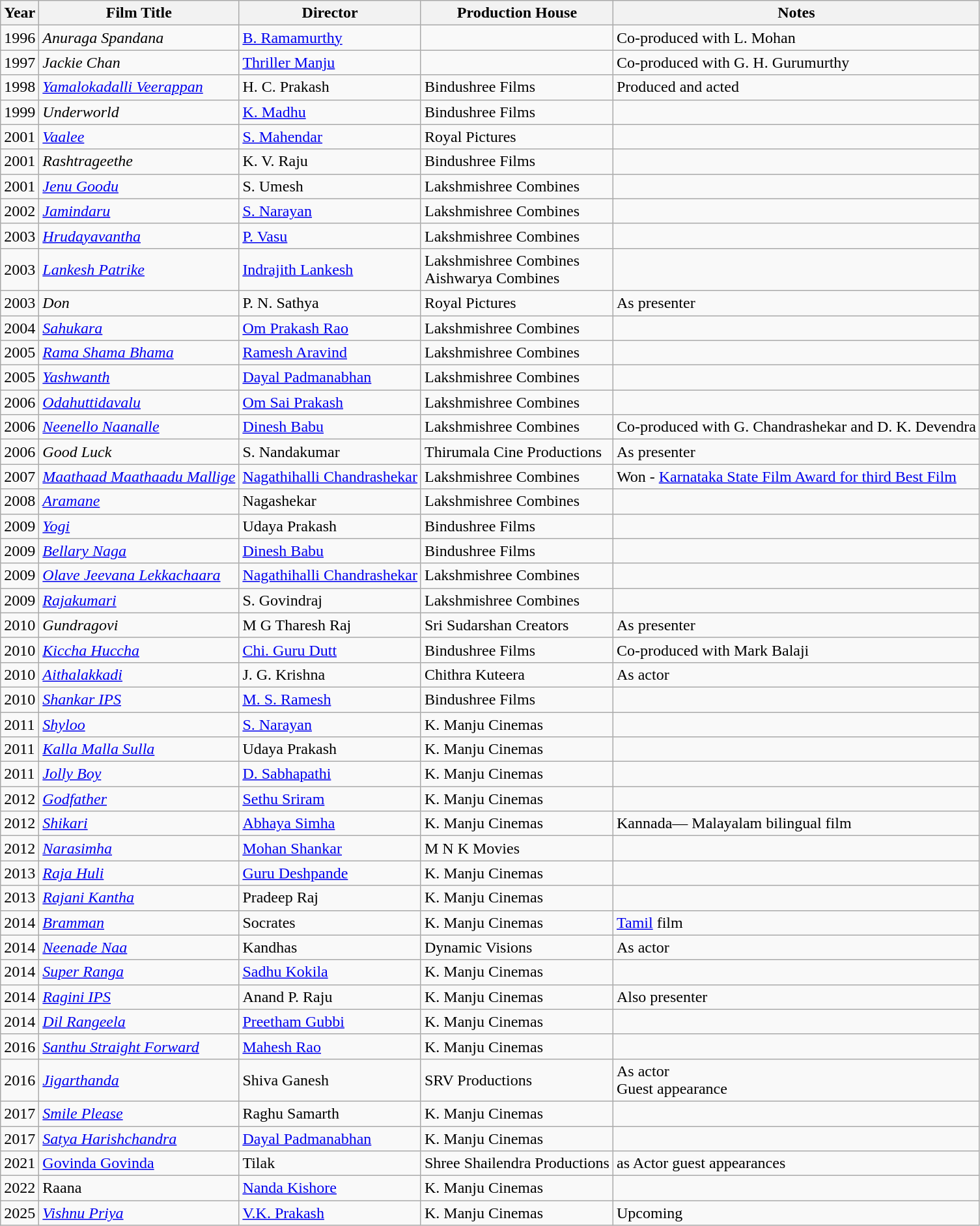<table class="wikitable">
<tr>
<th>Year</th>
<th>Film Title</th>
<th>Director</th>
<th>Production House</th>
<th>Notes</th>
</tr>
<tr>
<td>1996</td>
<td><em>Anuraga Spandana</em></td>
<td><a href='#'>B. Ramamurthy</a></td>
<td></td>
<td>Co-produced with L. Mohan</td>
</tr>
<tr>
<td>1997</td>
<td><em>Jackie Chan</em></td>
<td><a href='#'>Thriller Manju</a></td>
<td></td>
<td>Co-produced with G. H. Gurumurthy</td>
</tr>
<tr>
<td>1998</td>
<td><em><a href='#'>Yamalokadalli Veerappan</a></em></td>
<td>H. C. Prakash</td>
<td>Bindushree Films</td>
<td>Produced and acted</td>
</tr>
<tr>
<td>1999</td>
<td><em>Underworld</em></td>
<td><a href='#'>K. Madhu</a></td>
<td>Bindushree Films</td>
<td></td>
</tr>
<tr>
<td>2001</td>
<td><em><a href='#'>Vaalee</a></em></td>
<td><a href='#'>S. Mahendar</a></td>
<td>Royal Pictures</td>
<td></td>
</tr>
<tr>
<td>2001</td>
<td><em>Rashtrageethe</em></td>
<td>K. V. Raju</td>
<td>Bindushree Films</td>
<td></td>
</tr>
<tr>
<td>2001</td>
<td><em><a href='#'>Jenu Goodu</a></em></td>
<td>S. Umesh</td>
<td>Lakshmishree Combines</td>
<td></td>
</tr>
<tr>
<td>2002</td>
<td><em><a href='#'>Jamindaru</a></em></td>
<td><a href='#'>S. Narayan</a></td>
<td>Lakshmishree Combines</td>
<td></td>
</tr>
<tr>
<td>2003</td>
<td><em><a href='#'>Hrudayavantha</a></em></td>
<td><a href='#'>P. Vasu</a></td>
<td>Lakshmishree Combines</td>
<td></td>
</tr>
<tr>
<td>2003</td>
<td><em><a href='#'>Lankesh Patrike</a></em></td>
<td><a href='#'>Indrajith Lankesh</a></td>
<td>Lakshmishree Combines <br> Aishwarya Combines</td>
<td></td>
</tr>
<tr>
<td>2003</td>
<td><em>Don</em></td>
<td>P. N. Sathya</td>
<td>Royal Pictures</td>
<td>As presenter</td>
</tr>
<tr>
<td>2004</td>
<td><em><a href='#'>Sahukara</a></em></td>
<td><a href='#'>Om Prakash Rao</a></td>
<td>Lakshmishree Combines</td>
<td></td>
</tr>
<tr>
<td>2005</td>
<td><em><a href='#'>Rama Shama Bhama</a></em></td>
<td><a href='#'>Ramesh Aravind</a></td>
<td>Lakshmishree Combines</td>
<td></td>
</tr>
<tr>
<td>2005</td>
<td><em><a href='#'>Yashwanth</a></em></td>
<td><a href='#'>Dayal Padmanabhan</a></td>
<td>Lakshmishree Combines</td>
<td></td>
</tr>
<tr>
<td>2006</td>
<td><em><a href='#'>Odahuttidavalu</a></em></td>
<td><a href='#'>Om Sai Prakash</a></td>
<td>Lakshmishree Combines</td>
<td></td>
</tr>
<tr>
<td>2006</td>
<td><em><a href='#'>Neenello Naanalle</a></em></td>
<td><a href='#'>Dinesh Babu</a></td>
<td>Lakshmishree Combines</td>
<td>Co-produced with G. Chandrashekar and D. K. Devendra</td>
</tr>
<tr>
<td>2006</td>
<td><em>Good Luck</em></td>
<td>S. Nandakumar</td>
<td>Thirumala Cine Productions</td>
<td>As presenter</td>
</tr>
<tr>
<td>2007</td>
<td><em><a href='#'>Maathaad Maathaadu Mallige</a></em></td>
<td><a href='#'>Nagathihalli Chandrashekar</a></td>
<td>Lakshmishree Combines</td>
<td>Won - <a href='#'>Karnataka State Film Award for third Best Film</a></td>
</tr>
<tr>
<td>2008</td>
<td><em><a href='#'>Aramane</a></em></td>
<td>Nagashekar</td>
<td>Lakshmishree Combines</td>
<td></td>
</tr>
<tr>
<td>2009</td>
<td><em><a href='#'>Yogi</a></em></td>
<td>Udaya Prakash</td>
<td>Bindushree Films</td>
<td></td>
</tr>
<tr>
<td>2009</td>
<td><em><a href='#'>Bellary Naga</a></em></td>
<td><a href='#'>Dinesh Babu</a></td>
<td>Bindushree Films</td>
<td></td>
</tr>
<tr>
<td>2009</td>
<td><em><a href='#'>Olave Jeevana Lekkachaara</a></em></td>
<td><a href='#'>Nagathihalli Chandrashekar</a></td>
<td>Lakshmishree Combines</td>
<td></td>
</tr>
<tr>
<td>2009</td>
<td><em><a href='#'>Rajakumari</a></em></td>
<td>S. Govindraj</td>
<td>Lakshmishree Combines</td>
<td></td>
</tr>
<tr>
<td>2010</td>
<td><em>Gundragovi</em></td>
<td>M G Tharesh Raj</td>
<td>Sri Sudarshan Creators</td>
<td>As presenter</td>
</tr>
<tr>
<td>2010</td>
<td><em><a href='#'>Kiccha Huccha</a></em></td>
<td><a href='#'>Chi. Guru Dutt</a></td>
<td>Bindushree Films</td>
<td>Co-produced with Mark Balaji</td>
</tr>
<tr>
<td>2010</td>
<td><em><a href='#'>Aithalakkadi</a></em></td>
<td>J. G. Krishna</td>
<td>Chithra Kuteera</td>
<td>As actor</td>
</tr>
<tr>
<td>2010</td>
<td><em><a href='#'>Shankar IPS</a></em></td>
<td><a href='#'>M. S. Ramesh</a></td>
<td>Bindushree Films</td>
<td></td>
</tr>
<tr>
<td>2011</td>
<td><em><a href='#'>Shyloo</a></em></td>
<td><a href='#'>S. Narayan</a></td>
<td>K. Manju Cinemas</td>
<td></td>
</tr>
<tr>
<td>2011</td>
<td><em><a href='#'>Kalla Malla Sulla</a></em></td>
<td>Udaya Prakash</td>
<td>K. Manju Cinemas</td>
<td></td>
</tr>
<tr>
<td>2011</td>
<td><em><a href='#'>Jolly Boy</a></em></td>
<td><a href='#'>D. Sabhapathi</a></td>
<td>K. Manju Cinemas</td>
<td></td>
</tr>
<tr>
<td>2012</td>
<td><em><a href='#'>Godfather</a></em></td>
<td><a href='#'>Sethu Sriram</a></td>
<td>K. Manju Cinemas</td>
<td></td>
</tr>
<tr>
<td>2012</td>
<td><em><a href='#'>Shikari</a></em></td>
<td><a href='#'>Abhaya Simha</a></td>
<td>K. Manju Cinemas</td>
<td>Kannada— Malayalam bilingual film</td>
</tr>
<tr>
<td>2012</td>
<td><em><a href='#'>Narasimha</a></em></td>
<td><a href='#'>Mohan Shankar</a></td>
<td>M N K Movies</td>
<td></td>
</tr>
<tr>
<td>2013</td>
<td><em><a href='#'>Raja Huli</a></em></td>
<td><a href='#'>Guru Deshpande</a></td>
<td>K. Manju Cinemas</td>
<td></td>
</tr>
<tr>
<td>2013</td>
<td><em><a href='#'>Rajani Kantha</a></em></td>
<td>Pradeep Raj</td>
<td>K. Manju Cinemas</td>
<td></td>
</tr>
<tr>
<td>2014</td>
<td><em><a href='#'>Bramman</a></em></td>
<td>Socrates</td>
<td>K. Manju Cinemas</td>
<td><a href='#'>Tamil</a> film</td>
</tr>
<tr>
<td>2014</td>
<td><em><a href='#'>Neenade Naa</a></em></td>
<td>Kandhas</td>
<td>Dynamic Visions</td>
<td>As actor</td>
</tr>
<tr>
<td>2014</td>
<td><em><a href='#'>Super Ranga</a></em></td>
<td><a href='#'>Sadhu Kokila</a></td>
<td>K. Manju Cinemas</td>
<td></td>
</tr>
<tr>
<td>2014</td>
<td><em><a href='#'>Ragini IPS</a></em></td>
<td>Anand P. Raju</td>
<td>K. Manju Cinemas</td>
<td>Also presenter</td>
</tr>
<tr>
<td>2014</td>
<td><em><a href='#'>Dil Rangeela</a></em></td>
<td><a href='#'>Preetham Gubbi</a></td>
<td>K. Manju Cinemas</td>
<td></td>
</tr>
<tr>
<td>2016</td>
<td><em><a href='#'>Santhu Straight Forward</a></em></td>
<td><a href='#'>Mahesh Rao</a></td>
<td>K. Manju Cinemas</td>
<td></td>
</tr>
<tr>
<td>2016</td>
<td><em><a href='#'>Jigarthanda</a></em></td>
<td>Shiva Ganesh</td>
<td>SRV Productions</td>
<td>As actor <br> Guest appearance</td>
</tr>
<tr>
<td>2017</td>
<td><em><a href='#'>Smile Please</a></em></td>
<td>Raghu Samarth</td>
<td>K. Manju Cinemas</td>
<td></td>
</tr>
<tr>
<td>2017</td>
<td><em><a href='#'>Satya Harishchandra</a></em></td>
<td><a href='#'>Dayal Padmanabhan</a></td>
<td>K. Manju Cinemas</td>
<td></td>
</tr>
<tr>
<td>2021</td>
<td><a href='#'>Govinda Govinda</a></td>
<td>Tilak</td>
<td>Shree Shailendra Productions</td>
<td>as Actor guest appearances</td>
</tr>
<tr>
<td>2022</td>
<td>Raana</td>
<td><a href='#'>Nanda Kishore</a></td>
<td>K. Manju Cinemas</td>
<td></td>
</tr>
<tr>
<td>2025</td>
<td><em><a href='#'>Vishnu Priya</a></em></td>
<td><a href='#'>V.K. Prakash</a></td>
<td>K. Manju Cinemas</td>
<td>Upcoming</td>
</tr>
</table>
